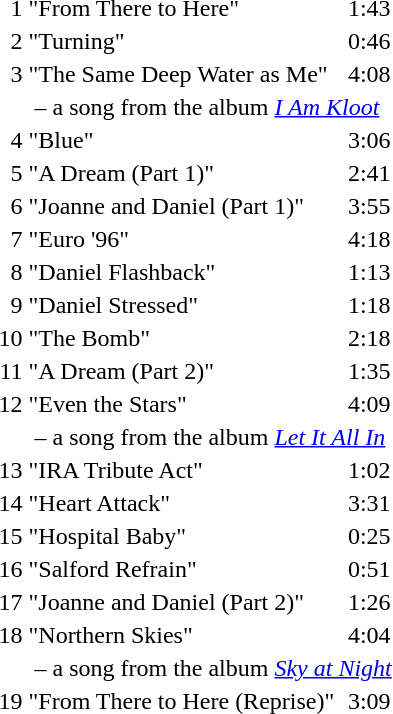<table style="margin:auto auto auto 2em;">
<tr>
<td align="right">1</td>
<td>"From There to Here"</td>
<td>1:43</td>
</tr>
<tr>
<td align="right">2</td>
<td>"Turning"</td>
<td>0:46</td>
</tr>
<tr>
<td align="right">3</td>
<td>"The Same Deep Water as Me"</td>
<td>4:08</td>
</tr>
<tr>
<td></td>
<td colspan="2"> – a song from the album <em><a href='#'>I Am Kloot</a></em></td>
</tr>
<tr>
<td align="right">4</td>
<td>"Blue"</td>
<td>3:06</td>
</tr>
<tr>
<td align="right">5</td>
<td>"A Dream (Part 1)"</td>
<td>2:41</td>
</tr>
<tr>
<td align="right">6</td>
<td>"Joanne and Daniel (Part 1)"</td>
<td>3:55</td>
</tr>
<tr>
<td align="right">7</td>
<td>"Euro '96"</td>
<td>4:18</td>
</tr>
<tr>
<td align="right">8</td>
<td>"Daniel Flashback"</td>
<td>1:13</td>
</tr>
<tr>
<td align="right">9</td>
<td>"Daniel Stressed"</td>
<td>1:18</td>
</tr>
<tr>
<td align="right">10</td>
<td>"The Bomb"</td>
<td>2:18</td>
</tr>
<tr>
<td align="right">11</td>
<td>"A Dream (Part 2)"</td>
<td>1:35</td>
</tr>
<tr>
<td align="right">12</td>
<td>"Even the Stars"</td>
<td>4:09</td>
</tr>
<tr>
<td></td>
<td colspan="2"> – a song from the album <em><a href='#'>Let It All In</a></em></td>
</tr>
<tr>
<td align="right">13</td>
<td>"IRA Tribute Act"</td>
<td>1:02</td>
</tr>
<tr>
<td align="right">14</td>
<td>"Heart Attack"</td>
<td>3:31</td>
</tr>
<tr>
<td align="right">15</td>
<td>"Hospital Baby"</td>
<td>0:25</td>
</tr>
<tr>
<td align="right">16</td>
<td>"Salford Refrain"</td>
<td>0:51</td>
</tr>
<tr>
<td align="right">17</td>
<td>"Joanne and Daniel (Part 2)"</td>
<td>1:26</td>
</tr>
<tr>
<td align="right">18</td>
<td>"Northern Skies"</td>
<td>4:04</td>
</tr>
<tr>
<td></td>
<td colspan="2"> – a song from the album <em><a href='#'>Sky at Night</a></em></td>
</tr>
<tr>
<td align="right">19</td>
<td>"From There to Here (Reprise)"</td>
<td>3:09</td>
</tr>
</table>
